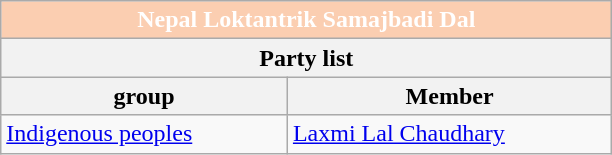<table role="presentation" class="wikitable mw-collapsible mw-collapsed">
<tr>
<th colspan="2" style="width: 300pt; background:#FBCEB1; color: white;">Nepal Loktantrik Samajbadi Dal</th>
</tr>
<tr>
<th colspan="2">Party list</th>
</tr>
<tr>
<th> group</th>
<th>Member</th>
</tr>
<tr>
<td><a href='#'>Indigenous peoples</a></td>
<td><a href='#'>Laxmi Lal Chaudhary</a></td>
</tr>
</table>
